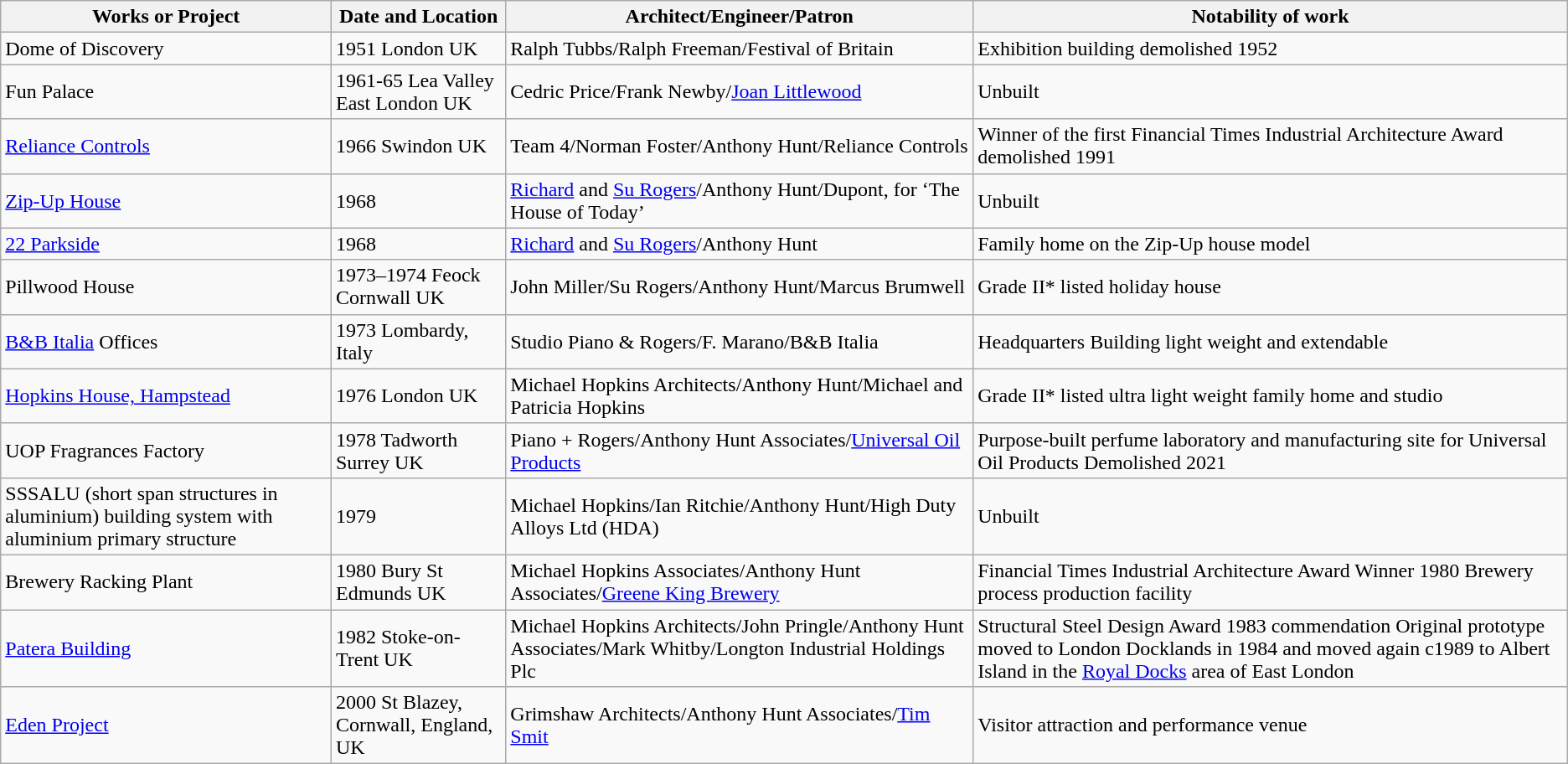<table class="wikitable">
<tr>
<th>Works or Project</th>
<th>Date and Location</th>
<th>Architect/Engineer/Patron</th>
<th>Notability of work</th>
</tr>
<tr>
<td>Dome of Discovery</td>
<td>1951 London UK</td>
<td>Ralph Tubbs/Ralph Freeman/Festival of Britain</td>
<td>Exhibition building demolished 1952</td>
</tr>
<tr>
<td>Fun Palace</td>
<td>1961-65 Lea Valley East London UK</td>
<td>Cedric Price/Frank Newby/<a href='#'>Joan Littlewood</a></td>
<td>Unbuilt</td>
</tr>
<tr>
<td><a href='#'>Reliance Controls</a></td>
<td>1966 Swindon UK</td>
<td>Team 4/Norman Foster/Anthony Hunt/Reliance Controls</td>
<td>Winner of the first Financial Times Industrial Architecture Award demolished 1991</td>
</tr>
<tr>
<td><a href='#'>Zip-Up House</a></td>
<td>1968</td>
<td><a href='#'>Richard</a> and <a href='#'>Su Rogers</a>/Anthony Hunt/Dupont, for ‘The House of Today’</td>
<td>Unbuilt</td>
</tr>
<tr>
<td><a href='#'>22 Parkside</a></td>
<td>1968</td>
<td><a href='#'>Richard</a> and <a href='#'>Su Rogers</a>/Anthony Hunt</td>
<td>Family home on the Zip-Up house model</td>
</tr>
<tr>
<td>Pillwood House</td>
<td>1973–1974 Feock Cornwall UK</td>
<td>John Miller/Su Rogers/Anthony Hunt/Marcus Brumwell</td>
<td>Grade II* listed holiday house</td>
</tr>
<tr>
<td><a href='#'>B&B Italia</a> Offices</td>
<td>1973 Lombardy, Italy</td>
<td>Studio Piano & Rogers/F. Marano/B&B Italia</td>
<td>Headquarters Building light weight and extendable</td>
</tr>
<tr>
<td><a href='#'>Hopkins House, Hampstead</a></td>
<td>1976 London UK</td>
<td>Michael Hopkins Architects/Anthony Hunt/Michael and Patricia Hopkins</td>
<td>Grade II* listed ultra light weight family home and studio</td>
</tr>
<tr>
<td>UOP Fragrances Factory</td>
<td>1978 Tadworth Surrey UK</td>
<td>Piano + Rogers/Anthony Hunt Associates/<a href='#'>Universal Oil Products</a></td>
<td>Purpose-built perfume laboratory and manufacturing site for Universal Oil Products Demolished 2021</td>
</tr>
<tr>
<td>SSSALU (short span structures in aluminium) building system with aluminium primary structure</td>
<td>1979</td>
<td>Michael Hopkins/Ian Ritchie/Anthony Hunt/High Duty Alloys Ltd (HDA)</td>
<td>Unbuilt</td>
</tr>
<tr>
<td>Brewery Racking Plant</td>
<td>1980 Bury St Edmunds UK</td>
<td>Michael Hopkins Associates/Anthony Hunt Associates/<a href='#'>Greene King Brewery</a></td>
<td>Financial Times Industrial Architecture Award Winner 1980 Brewery process production facility</td>
</tr>
<tr>
<td><a href='#'>Patera Building</a></td>
<td>1982 Stoke-on-Trent UK</td>
<td>Michael Hopkins Architects/John Pringle/Anthony Hunt Associates/Mark Whitby/Longton Industrial Holdings Plc</td>
<td>Structural Steel Design Award 1983 commendation Original prototype moved to London Docklands in 1984 and moved again c1989 to Albert Island in the <a href='#'>Royal Docks</a> area of East London</td>
</tr>
<tr>
<td><a href='#'>Eden Project</a></td>
<td>2000 St Blazey, Cornwall, England, UK</td>
<td>Grimshaw Architects/Anthony Hunt Associates/<a href='#'>Tim Smit</a></td>
<td>Visitor attraction and performance venue</td>
</tr>
</table>
